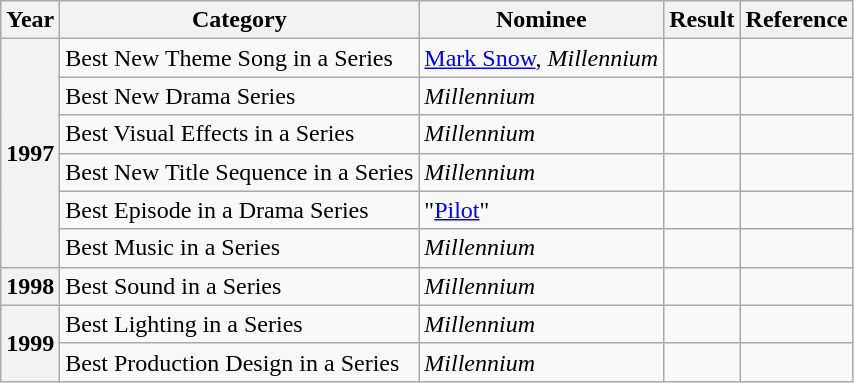<table class="wikitable">
<tr>
<th scope="col">Year</th>
<th scope="col">Category</th>
<th scope="col">Nominee</th>
<th scope="col">Result</th>
<th scope="col">Reference</th>
</tr>
<tr>
<th scope="row" rowspan="6">1997</th>
<td>Best New Theme Song in a Series</td>
<td><a href='#'>Mark Snow</a>, <em>Millennium</em></td>
<td></td>
<td style="text-align: center"></td>
</tr>
<tr>
<td>Best New Drama Series</td>
<td><em>Millennium</em></td>
<td></td>
<td style="text-align: center"></td>
</tr>
<tr>
<td>Best Visual Effects in a Series</td>
<td><em>Millennium</em></td>
<td></td>
<td style="text-align: center"></td>
</tr>
<tr>
<td>Best New Title Sequence in a Series</td>
<td><em>Millennium</em></td>
<td></td>
<td style="text-align: center"></td>
</tr>
<tr>
<td>Best Episode in a Drama Series</td>
<td>"<a href='#'>Pilot</a>"</td>
<td></td>
<td style="text-align: center"></td>
</tr>
<tr>
<td>Best Music in a Series</td>
<td><em>Millennium</em></td>
<td></td>
<td style="text-align: center"></td>
</tr>
<tr>
<th scope="row">1998</th>
<td>Best Sound in a Series</td>
<td><em>Millennium</em></td>
<td></td>
<td style="text-align: center"></td>
</tr>
<tr>
<th scope="row" rowspan="2">1999</th>
<td>Best Lighting in a Series</td>
<td><em>Millennium</em></td>
<td></td>
<td style="text-align: center"></td>
</tr>
<tr>
<td>Best Production Design in a Series</td>
<td><em>Millennium</em></td>
<td></td>
<td style="text-align: center"></td>
</tr>
</table>
